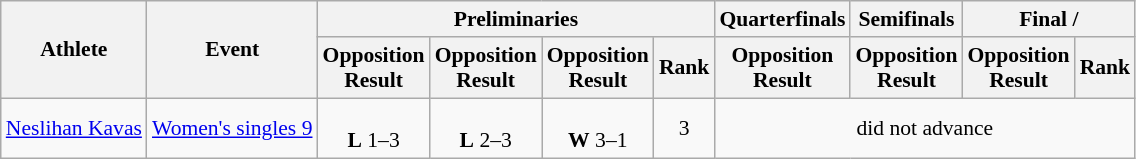<table class=wikitable style="font-size:90%">
<tr>
<th rowspan="2">Athlete</th>
<th rowspan="2">Event</th>
<th colspan="4">Preliminaries</th>
<th>Quarterfinals</th>
<th>Semifinals</th>
<th colspan="2">Final / </th>
</tr>
<tr>
<th>Opposition<br>Result</th>
<th>Opposition<br>Result</th>
<th>Opposition<br>Result</th>
<th>Rank</th>
<th>Opposition<br>Result</th>
<th>Opposition<br>Result</th>
<th>Opposition<br>Result</th>
<th>Rank</th>
</tr>
<tr>
<td><a href='#'>Neslihan Kavas</a></td>
<td><a href='#'>Women's singles 9</a></td>
<td align="center"><br><strong>L</strong> 1–3</td>
<td align="center"><br><strong>L</strong> 2–3</td>
<td align="center"><br><strong>W</strong> 3–1</td>
<td align="center">3</td>
<td align="center" colspan="4">did not advance</td>
</tr>
</table>
